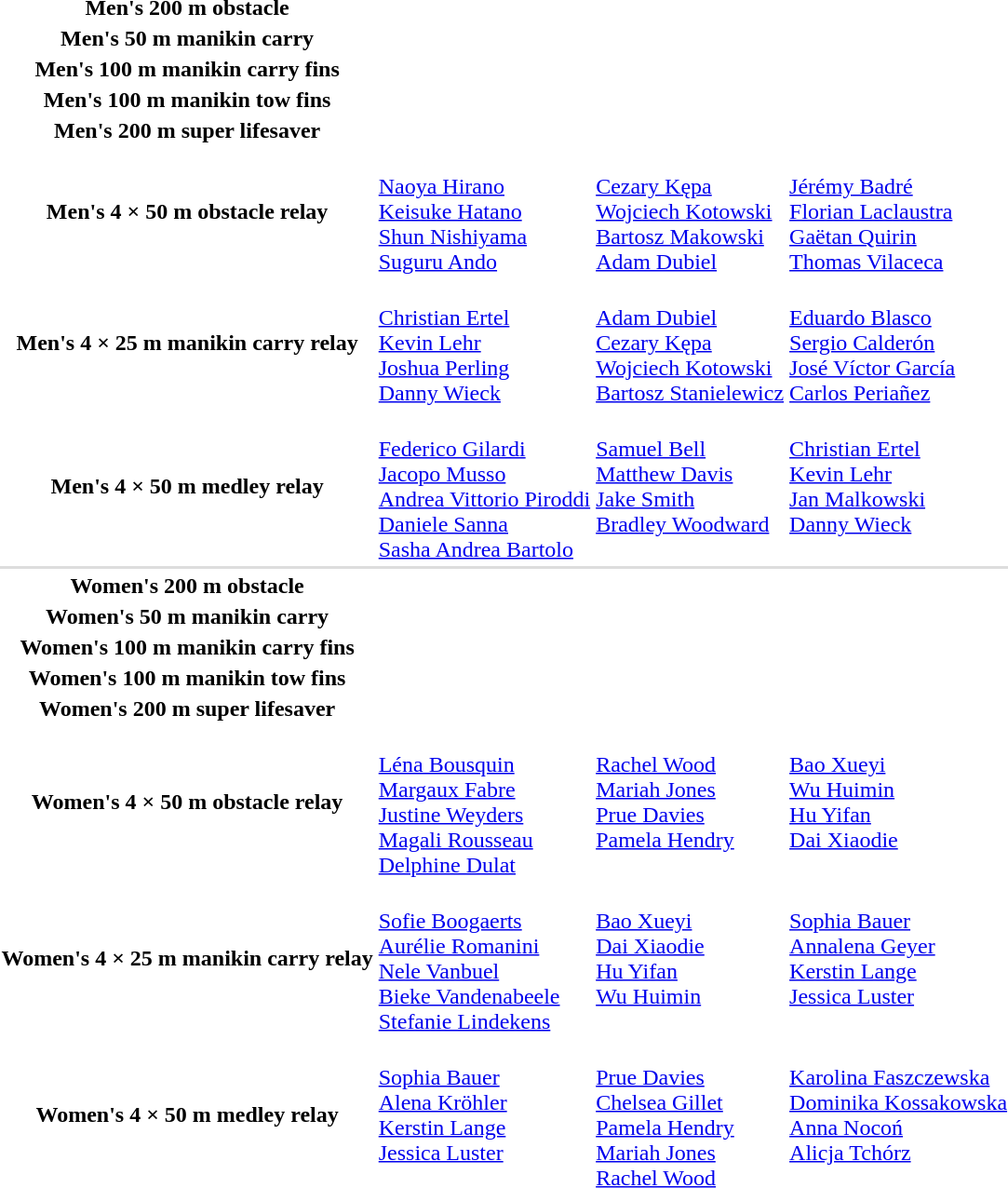<table>
<tr>
<th scope="row">Men's 200 m obstacle</th>
<td></td>
<td></td>
<td></td>
</tr>
<tr>
<th scope="row">Men's 50 m manikin carry</th>
<td></td>
<td></td>
<td></td>
</tr>
<tr>
<th scope="row">Men's 100 m manikin carry fins</th>
<td></td>
<td></td>
<td></td>
</tr>
<tr>
<th scope="row">Men's 100 m manikin tow fins</th>
<td></td>
<td></td>
<td></td>
</tr>
<tr>
<th scope="row">Men's 200 m super lifesaver</th>
<td></td>
<td></td>
<td></td>
</tr>
<tr>
<th scope="row">Men's 4 × 50 m obstacle relay</th>
<td><br><a href='#'>Naoya Hirano</a><br><a href='#'>Keisuke Hatano</a><br><a href='#'>Shun Nishiyama</a><br><a href='#'>Suguru Ando</a></td>
<td><br><a href='#'>Cezary Kępa</a><br><a href='#'>Wojciech Kotowski</a><br><a href='#'>Bartosz Makowski</a><br><a href='#'>Adam Dubiel</a></td>
<td><br><a href='#'>Jérémy Badré</a><br><a href='#'>Florian Laclaustra</a><br><a href='#'>Gaëtan Quirin</a><br><a href='#'>Thomas Vilaceca</a></td>
</tr>
<tr>
<th scope="row">Men's 4 × 25 m manikin carry relay</th>
<td><br><a href='#'>Christian Ertel</a><br><a href='#'>Kevin Lehr</a><br><a href='#'>Joshua Perling</a><br><a href='#'>Danny Wieck</a></td>
<td><br><a href='#'>Adam Dubiel</a><br><a href='#'>Cezary Kępa</a><br><a href='#'>Wojciech Kotowski</a><br><a href='#'>Bartosz Stanielewicz</a></td>
<td><br><a href='#'>Eduardo Blasco</a><br><a href='#'>Sergio Calderón</a><br><a href='#'>José Víctor García</a><br><a href='#'>Carlos Periañez</a></td>
</tr>
<tr>
<th scope="row">Men's 4 × 50 m medley relay</th>
<td><br><a href='#'>Federico Gilardi</a><br><a href='#'>Jacopo Musso</a><br><a href='#'>Andrea Vittorio Piroddi</a><br><a href='#'>Daniele Sanna</a><br><a href='#'>Sasha Andrea Bartolo</a></td>
<td valign=top><br><a href='#'>Samuel Bell</a><br><a href='#'>Matthew Davis</a><br><a href='#'>Jake Smith</a><br><a href='#'>Bradley Woodward</a></td>
<td valign=top><br><a href='#'>Christian Ertel</a><br><a href='#'>Kevin Lehr</a><br><a href='#'>Jan Malkowski</a><br><a href='#'>Danny Wieck</a></td>
</tr>
<tr bgcolor=#DDDDDD>
<td colspan=4></td>
</tr>
<tr>
<th scope="row">Women's 200 m obstacle</th>
<td></td>
<td></td>
<td></td>
</tr>
<tr>
<th scope="row">Women's 50 m manikin carry</th>
<td></td>
<td></td>
<td></td>
</tr>
<tr>
<th scope="row">Women's 100 m manikin carry fins</th>
<td></td>
<td></td>
<td></td>
</tr>
<tr>
<th scope="row">Women's 100 m manikin tow fins</th>
<td></td>
<td></td>
<td></td>
</tr>
<tr>
<th scope="row">Women's 200 m super lifesaver</th>
<td></td>
<td></td>
<td></td>
</tr>
<tr>
<th scope="row">Women's 4 × 50 m obstacle relay</th>
<td><br><a href='#'>Léna Bousquin</a><br><a href='#'>Margaux Fabre</a><br><a href='#'>Justine Weyders</a><br><a href='#'>Magali Rousseau</a><br><a href='#'>Delphine Dulat</a></td>
<td valign=top><br><a href='#'>Rachel Wood</a><br><a href='#'>Mariah Jones</a><br><a href='#'>Prue Davies</a><br><a href='#'>Pamela Hendry</a></td>
<td valign=top><br><a href='#'>Bao Xueyi</a><br><a href='#'>Wu Huimin</a><br><a href='#'>Hu Yifan</a><br><a href='#'>Dai Xiaodie</a></td>
</tr>
<tr>
<th scope="row">Women's 4 × 25 m manikin carry relay</th>
<td><br><a href='#'>Sofie Boogaerts</a><br><a href='#'>Aurélie Romanini</a><br><a href='#'>Nele Vanbuel</a><br><a href='#'>Bieke Vandenabeele</a><br><a href='#'>Stefanie Lindekens</a></td>
<td valign=top><br><a href='#'>Bao Xueyi</a><br><a href='#'>Dai Xiaodie</a><br><a href='#'>Hu Yifan</a><br><a href='#'>Wu Huimin</a></td>
<td valign=top><br><a href='#'>Sophia Bauer</a><br><a href='#'>Annalena Geyer</a><br><a href='#'>Kerstin Lange</a><br><a href='#'>Jessica Luster</a></td>
</tr>
<tr>
<th scope="row">Women's 4 × 50 m medley relay</th>
<td valign=top><br><a href='#'>Sophia Bauer</a><br><a href='#'>Alena Kröhler</a><br><a href='#'>Kerstin Lange</a><br><a href='#'>Jessica Luster</a></td>
<td><br><a href='#'>Prue Davies</a><br><a href='#'>Chelsea Gillet</a><br><a href='#'>Pamela Hendry</a><br><a href='#'>Mariah Jones</a><br><a href='#'>Rachel Wood</a></td>
<td valign=top><br><a href='#'>Karolina Faszczewska</a><br><a href='#'>Dominika Kossakowska</a><br><a href='#'>Anna Nocoń</a><br><a href='#'>Alicja Tchórz</a></td>
</tr>
</table>
